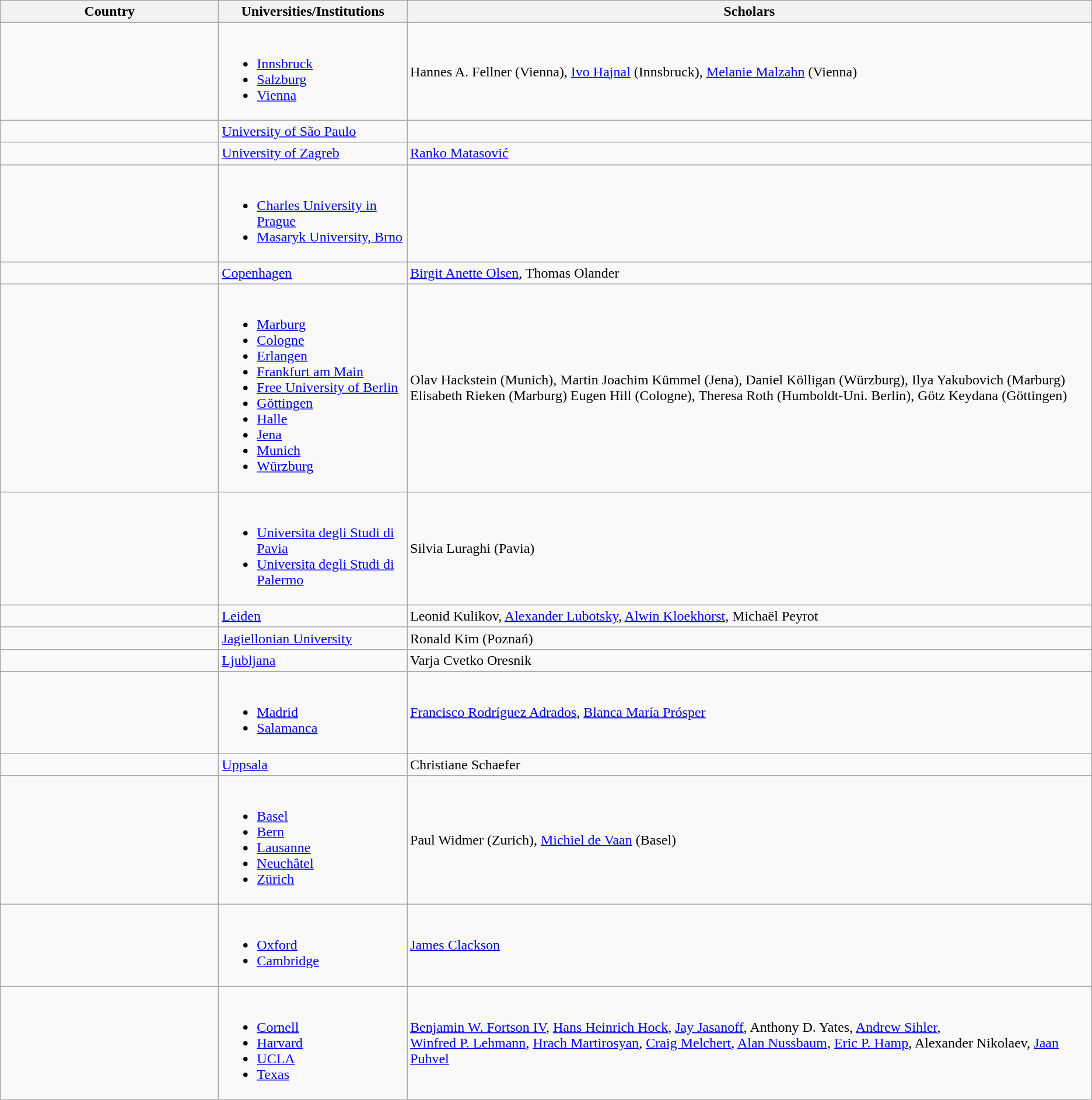<table class="wikitable">
<tr>
<th>Country</th>
<th>Universities/Institutions</th>
<th>Scholars</th>
</tr>
<tr>
<td width="20%"></td>
<td><br><ul><li><a href='#'>Innsbruck</a></li><li><a href='#'>Salzburg</a></li><li><a href='#'>Vienna</a></li></ul></td>
<td>Hannes A. Fellner (Vienna), <a href='#'>Ivo Hajnal</a> (Innsbruck), <a href='#'>Melanie Malzahn</a> (Vienna)</td>
</tr>
<tr>
<td></td>
<td><a href='#'>University of São Paulo</a></td>
<td></td>
</tr>
<tr>
<td></td>
<td><a href='#'>University of Zagreb</a></td>
<td><a href='#'>Ranko Matasović</a></td>
</tr>
<tr>
<td></td>
<td><br><ul><li><a href='#'>Charles University in Prague</a></li><li><a href='#'>Masaryk University, Brno</a></li></ul></td>
<td></td>
</tr>
<tr>
<td></td>
<td><a href='#'>Copenhagen</a></td>
<td><a href='#'>Birgit Anette Olsen</a>, Thomas Olander</td>
</tr>
<tr>
<td></td>
<td><br><ul><li><a href='#'>Marburg</a></li><li><a href='#'>Cologne</a></li><li><a href='#'>Erlangen</a></li><li><a href='#'>Frankfurt am Main</a></li><li><a href='#'>Free University of Berlin</a></li><li><a href='#'>Göttingen</a></li><li><a href='#'>Halle</a></li><li><a href='#'>Jena</a></li><li><a href='#'>Munich</a></li><li><a href='#'>Würzburg</a></li></ul></td>
<td>Olav Hackstein (Munich), Martin Joachim Kümmel (Jena), Daniel Kölligan (Würzburg), Ilya Yakubovich (Marburg) Elisabeth Rieken (Marburg) Eugen Hill (Cologne), Theresa Roth (Humboldt-Uni. Berlin), Götz Keydana (Göttingen)</td>
</tr>
<tr>
<td></td>
<td><br><ul><li><a href='#'>Universita degli Studi di Pavia</a></li><li><a href='#'>Universita degli Studi di Palermo</a></li></ul></td>
<td>Silvia Luraghi (Pavia)</td>
</tr>
<tr>
<td></td>
<td><a href='#'>Leiden</a></td>
<td>Leonid Kulikov, <a href='#'>Alexander Lubotsky</a>, <a href='#'>Alwin Kloekhorst</a>, Michaël Peyrot</td>
</tr>
<tr>
<td></td>
<td><a href='#'>Jagiellonian University</a></td>
<td>Ronald Kim (Poznań)</td>
</tr>
<tr>
<td></td>
<td><a href='#'>Ljubljana</a></td>
<td>Varja Cvetko Oresnik</td>
</tr>
<tr>
<td></td>
<td><br><ul><li><a href='#'>Madrid</a></li><li><a href='#'>Salamanca</a></li></ul></td>
<td><a href='#'>Francisco Rodríguez Adrados</a>, <a href='#'>Blanca María Prósper</a></td>
</tr>
<tr>
<td></td>
<td><a href='#'>Uppsala</a></td>
<td>Christiane Schaefer</td>
</tr>
<tr>
<td></td>
<td><br><ul><li><a href='#'>Basel</a></li><li><a href='#'>Bern</a></li><li><a href='#'>Lausanne</a></li><li><a href='#'>Neuchâtel</a></li><li><a href='#'>Zürich</a></li></ul></td>
<td>Paul Widmer (Zurich), <a href='#'>Michiel de Vaan</a> (Basel)</td>
</tr>
<tr>
<td></td>
<td><br><ul><li><a href='#'>Oxford</a></li><li><a href='#'>Cambridge</a></li></ul></td>
<td><a href='#'>James Clackson</a></td>
</tr>
<tr>
<td></td>
<td><br><ul><li><a href='#'>Cornell</a></li><li><a href='#'>Harvard</a></li><li><a href='#'>UCLA</a></li><li><a href='#'>Texas</a></li></ul></td>
<td><a href='#'>Benjamin W. Fortson IV</a>, <a href='#'>Hans Heinrich Hock</a>, <a href='#'>Jay Jasanoff</a>, Anthony D. Yates, <a href='#'>Andrew Sihler</a>,<br><a href='#'>Winfred P. Lehmann</a>, <a href='#'>Hrach Martirosyan</a>, <a href='#'>Craig Melchert</a>, <a href='#'>Alan Nussbaum</a>, <a href='#'>Eric P. Hamp</a>, Alexander Nikolaev, <a href='#'>Jaan Puhvel</a></td>
</tr>
</table>
